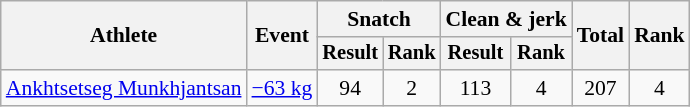<table class="wikitable" style="font-size:90%">
<tr>
<th rowspan="2">Athlete</th>
<th rowspan="2">Event</th>
<th colspan="2">Snatch</th>
<th colspan="2">Clean & jerk</th>
<th rowspan="2">Total</th>
<th rowspan="2">Rank</th>
</tr>
<tr style="font-size:95%">
<th>Result</th>
<th>Rank</th>
<th>Result</th>
<th>Rank</th>
</tr>
<tr align=center>
<td align=left><a href='#'>Ankhtsetseg Munkhjantsan</a></td>
<td align=left><a href='#'>−63 kg</a></td>
<td>94</td>
<td>2</td>
<td>113</td>
<td>4</td>
<td>207</td>
<td>4</td>
</tr>
</table>
